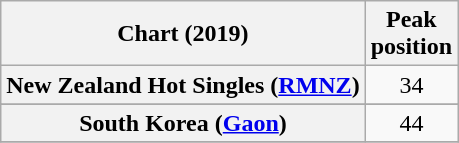<table class="wikitable sortable plainrowheaders" style="text-align:center">
<tr>
<th scope="col">Chart (2019)</th>
<th scope="col">Peak<br>position</th>
</tr>
<tr>
<th scope="row">New Zealand Hot Singles (<a href='#'>RMNZ</a>)</th>
<td>34</td>
</tr>
<tr>
</tr>
<tr>
<th scope="row">South Korea (<a href='#'>Gaon</a>)</th>
<td>44</td>
</tr>
<tr>
</tr>
</table>
